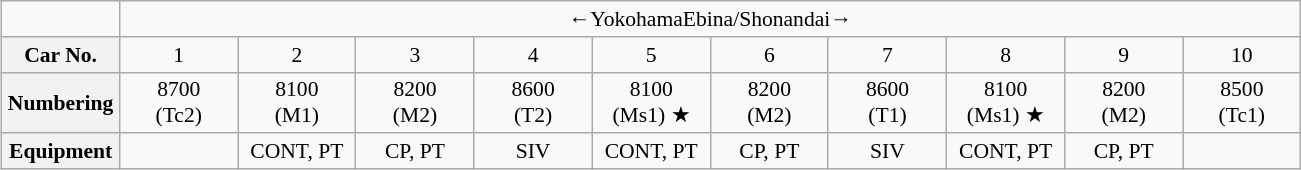<table class="wikitable" style="text-align:center; font-size:90%; margin:1em 0em 2em 3em;">
<tr>
<td></td>
<td colspan="10"><span>←Yokohama</span><span>Ebina/Shonandai→</span></td>
</tr>
<tr>
<th style="width:5em;">Car No.</th>
<td style="width:5em;">1</td>
<td style="width:5em;">2</td>
<td style="width:5em;">3</td>
<td style="width:5em;">4</td>
<td style="width:5em;">5</td>
<td style="width:5em;">6</td>
<td style="width:5em;">7</td>
<td style="width:5em;">8</td>
<td style="width:5em;">9</td>
<td style="width:5em;">10</td>
</tr>
<tr>
<th>Numbering</th>
<td>8700<br> (Tc2)</td>
<td>8100<br> (M1)</td>
<td>8200<br> (M2)</td>
<td>8600<br> (T2)</td>
<td>8100<br> (Ms1) ★</td>
<td>8200<br> (M2)</td>
<td>8600<br> (T1)</td>
<td>8100<br> (Ms1) ★</td>
<td>8200<br> (M2)</td>
<td>8500<br> (Tc1)</td>
</tr>
<tr>
<th>Equipment</th>
<td> </td>
<td>CONT, PT</td>
<td>CP, PT</td>
<td>SIV</td>
<td>CONT, PT</td>
<td>CP, PT</td>
<td>SIV</td>
<td>CONT, PT</td>
<td>CP, PT</td>
<td> </td>
</tr>
</table>
